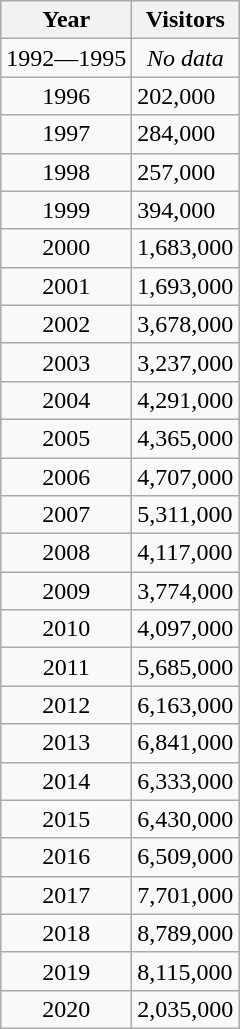<table class="wikitable collapsible collapsed">
<tr>
<th>Year</th>
<th>Visitors</th>
</tr>
<tr>
<td style="text-align:center;">1992—1995</td>
<td style="text-align:center;"><em>No data</em></td>
</tr>
<tr>
<td style="text-align:center;">1996</td>
<td> 202,000</td>
</tr>
<tr>
<td style="text-align:center;">1997</td>
<td> 284,000</td>
</tr>
<tr>
<td style="text-align:center;">1998</td>
<td> 257,000</td>
</tr>
<tr>
<td style="text-align:center;">1999</td>
<td> 394,000</td>
</tr>
<tr>
<td style="text-align:center;">2000</td>
<td> 1,683,000</td>
</tr>
<tr>
<td style="text-align:center;">2001</td>
<td> 1,693,000</td>
</tr>
<tr>
<td style="text-align:center;">2002</td>
<td> 3,678,000</td>
</tr>
<tr>
<td style="text-align:center;">2003</td>
<td> 3,237,000</td>
</tr>
<tr>
<td style="text-align:center;">2004</td>
<td> 4,291,000</td>
</tr>
<tr>
<td style="text-align:center;">2005</td>
<td> 4,365,000</td>
</tr>
<tr>
<td style="text-align:center;">2006</td>
<td> 4,707,000</td>
</tr>
<tr>
<td style="text-align:center;">2007</td>
<td> 5,311,000</td>
</tr>
<tr>
<td style="text-align:center;">2008</td>
<td> 4,117,000</td>
</tr>
<tr>
<td style="text-align:center;">2009</td>
<td> 3,774,000</td>
</tr>
<tr>
<td style="text-align:center;">2010</td>
<td> 4,097,000</td>
</tr>
<tr>
<td style="text-align:center;">2011</td>
<td> 5,685,000</td>
</tr>
<tr>
<td style="text-align:center;">2012</td>
<td> 6,163,000</td>
</tr>
<tr>
<td style="text-align:center;">2013</td>
<td> 6,841,000</td>
</tr>
<tr>
<td style="text-align:center;">2014</td>
<td> 6,333,000</td>
</tr>
<tr>
<td style="text-align:center;">2015</td>
<td> 6,430,000</td>
</tr>
<tr>
<td style="text-align:center;">2016</td>
<td> 6,509,000</td>
</tr>
<tr>
<td style="text-align:center;">2017</td>
<td> 7,701,000</td>
</tr>
<tr>
<td style="text-align:center;">2018</td>
<td> 8,789,000</td>
</tr>
<tr>
<td style="text-align:center;">2019</td>
<td> 8,115,000</td>
</tr>
<tr>
<td style="text-align:center;">2020</td>
<td> 2,035,000</td>
</tr>
</table>
